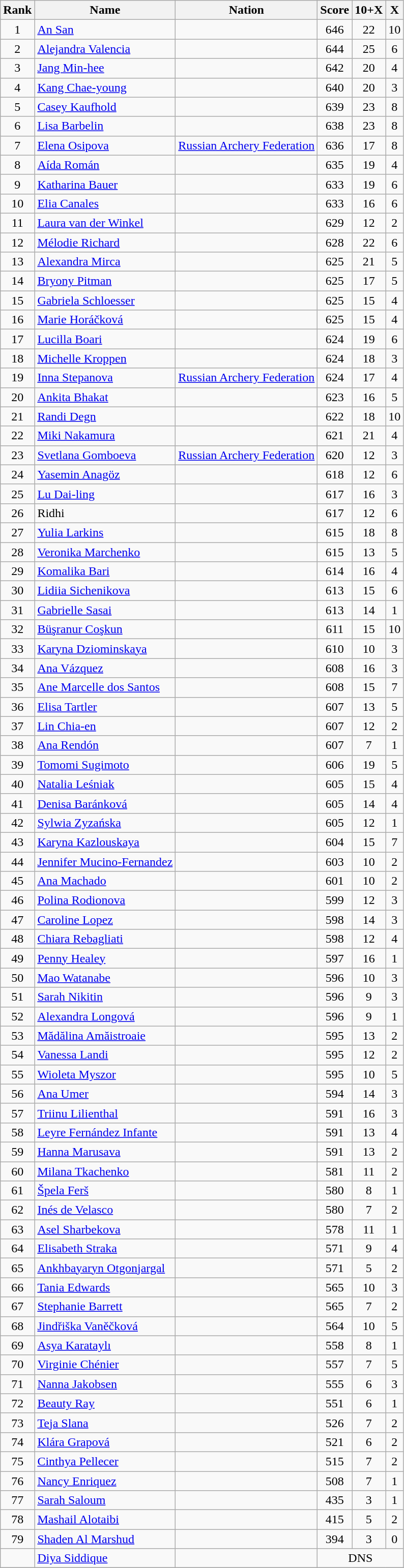<table class="wikitable sortable" style="text-align:center">
<tr>
<th>Rank</th>
<th>Name</th>
<th>Nation</th>
<th>Score</th>
<th>10+X</th>
<th>X</th>
</tr>
<tr>
<td>1</td>
<td align=left><a href='#'>An San</a></td>
<td align=left></td>
<td>646</td>
<td>22</td>
<td>10</td>
</tr>
<tr>
<td>2</td>
<td align=left><a href='#'>Alejandra Valencia</a></td>
<td align=left></td>
<td>644</td>
<td>25</td>
<td>6</td>
</tr>
<tr>
<td>3</td>
<td align=left><a href='#'>Jang Min-hee</a></td>
<td align=left></td>
<td>642</td>
<td>20</td>
<td>4</td>
</tr>
<tr>
<td>4</td>
<td align=left><a href='#'>Kang Chae-young</a></td>
<td align=left></td>
<td>640</td>
<td>20</td>
<td>3</td>
</tr>
<tr>
<td>5</td>
<td align=left><a href='#'>Casey Kaufhold</a></td>
<td align=left></td>
<td>639</td>
<td>23</td>
<td>8</td>
</tr>
<tr>
<td>6</td>
<td align=left><a href='#'>Lisa Barbelin</a></td>
<td align=left></td>
<td>638</td>
<td>23</td>
<td>8</td>
</tr>
<tr>
<td>7</td>
<td align=left><a href='#'>Elena Osipova</a></td>
<td align=left><a href='#'>Russian Archery Federation</a></td>
<td>636</td>
<td>17</td>
<td>8</td>
</tr>
<tr>
<td>8</td>
<td align=left><a href='#'>Aída Román</a></td>
<td align=left></td>
<td>635</td>
<td>19</td>
<td>4</td>
</tr>
<tr>
<td>9</td>
<td align=left><a href='#'>Katharina Bauer</a></td>
<td align=left></td>
<td>633</td>
<td>19</td>
<td>6</td>
</tr>
<tr>
<td>10</td>
<td align=left><a href='#'>Elia Canales</a></td>
<td align=left></td>
<td>633</td>
<td>16</td>
<td>6</td>
</tr>
<tr>
<td>11</td>
<td align=left><a href='#'>Laura van der Winkel</a></td>
<td align=left></td>
<td>629</td>
<td>12</td>
<td>2</td>
</tr>
<tr>
<td>12</td>
<td align=left><a href='#'>Mélodie Richard</a></td>
<td align=left></td>
<td>628</td>
<td>22</td>
<td>6</td>
</tr>
<tr>
<td>13</td>
<td align=left><a href='#'>Alexandra Mirca</a></td>
<td align=left></td>
<td>625</td>
<td>21</td>
<td>5</td>
</tr>
<tr>
<td>14</td>
<td align=left><a href='#'>Bryony Pitman</a></td>
<td align=left></td>
<td>625</td>
<td>17</td>
<td>5</td>
</tr>
<tr>
<td>15</td>
<td align=left><a href='#'>Gabriela Schloesser</a></td>
<td align=left></td>
<td>625</td>
<td>15</td>
<td>4</td>
</tr>
<tr>
<td>16</td>
<td align=left><a href='#'>Marie Horáčková</a></td>
<td align=left></td>
<td>625</td>
<td>15</td>
<td>4</td>
</tr>
<tr>
<td>17</td>
<td align=left><a href='#'>Lucilla Boari</a></td>
<td align=left></td>
<td>624</td>
<td>19</td>
<td>6</td>
</tr>
<tr>
<td>18</td>
<td align=left><a href='#'>Michelle Kroppen</a></td>
<td align=left></td>
<td>624</td>
<td>18</td>
<td>3</td>
</tr>
<tr>
<td>19</td>
<td align=left><a href='#'>Inna Stepanova</a></td>
<td align=left><a href='#'>Russian Archery Federation</a></td>
<td>624</td>
<td>17</td>
<td>4</td>
</tr>
<tr>
<td>20</td>
<td align=left><a href='#'>Ankita Bhakat</a></td>
<td align=left></td>
<td>623</td>
<td>16</td>
<td>5</td>
</tr>
<tr>
<td>21</td>
<td align=left><a href='#'>Randi Degn</a></td>
<td align=left></td>
<td>622</td>
<td>18</td>
<td>10</td>
</tr>
<tr>
<td>22</td>
<td align=left><a href='#'>Miki Nakamura</a></td>
<td align=left></td>
<td>621</td>
<td>21</td>
<td>4</td>
</tr>
<tr>
<td>23</td>
<td align=left><a href='#'>Svetlana Gomboeva</a></td>
<td align=left><a href='#'>Russian Archery Federation</a></td>
<td>620</td>
<td>12</td>
<td>3</td>
</tr>
<tr>
<td>24</td>
<td align=left><a href='#'>Yasemin Anagöz</a></td>
<td align=left></td>
<td>618</td>
<td>12</td>
<td>6</td>
</tr>
<tr>
<td>25</td>
<td align=left><a href='#'>Lu Dai-ling</a></td>
<td align=left></td>
<td>617</td>
<td>16</td>
<td>3</td>
</tr>
<tr>
<td>26</td>
<td align=left>Ridhi</td>
<td align=left></td>
<td>617</td>
<td>12</td>
<td>6</td>
</tr>
<tr>
<td>27</td>
<td align=left><a href='#'>Yulia Larkins</a></td>
<td align=left></td>
<td>615</td>
<td>18</td>
<td>8</td>
</tr>
<tr>
<td>28</td>
<td align=left><a href='#'>Veronika Marchenko</a></td>
<td align=left></td>
<td>615</td>
<td>13</td>
<td>5</td>
</tr>
<tr>
<td>29</td>
<td align=left><a href='#'>Komalika Bari</a></td>
<td align=left></td>
<td>614</td>
<td>16</td>
<td>4</td>
</tr>
<tr>
<td>30</td>
<td align=left><a href='#'>Lidiia Sichenikova</a></td>
<td align=left></td>
<td>613</td>
<td>15</td>
<td>6</td>
</tr>
<tr>
<td>31</td>
<td align=left><a href='#'>Gabrielle Sasai</a></td>
<td align=left></td>
<td>613</td>
<td>14</td>
<td>1</td>
</tr>
<tr>
<td>32</td>
<td align=left><a href='#'>Büşranur Coşkun</a></td>
<td align=left></td>
<td>611</td>
<td>15</td>
<td>10</td>
</tr>
<tr>
<td>33</td>
<td align=left><a href='#'>Karyna Dziominskaya</a></td>
<td align=left></td>
<td>610</td>
<td>10</td>
<td>3</td>
</tr>
<tr>
<td>34</td>
<td align=left><a href='#'>Ana Vázquez</a></td>
<td align=left></td>
<td>608</td>
<td>16</td>
<td>3</td>
</tr>
<tr>
<td>35</td>
<td align=left><a href='#'>Ane Marcelle dos Santos</a></td>
<td align=left></td>
<td>608</td>
<td>15</td>
<td>7</td>
</tr>
<tr>
<td>36</td>
<td align=left><a href='#'>Elisa Tartler</a></td>
<td align=left></td>
<td>607</td>
<td>13</td>
<td>5</td>
</tr>
<tr>
<td>37</td>
<td align=left><a href='#'>Lin Chia-en</a></td>
<td align=left></td>
<td>607</td>
<td>12</td>
<td>2</td>
</tr>
<tr>
<td>38</td>
<td align=left><a href='#'>Ana Rendón</a></td>
<td align=left></td>
<td>607</td>
<td>7</td>
<td>1</td>
</tr>
<tr>
<td>39</td>
<td align=left><a href='#'>Tomomi Sugimoto</a></td>
<td align=left></td>
<td>606</td>
<td>19</td>
<td>5</td>
</tr>
<tr>
<td>40</td>
<td align=left><a href='#'>Natalia Leśniak</a></td>
<td align=left></td>
<td>605</td>
<td>15</td>
<td>4</td>
</tr>
<tr>
<td>41</td>
<td align=left><a href='#'>Denisa Baránková</a></td>
<td align=left></td>
<td>605</td>
<td>14</td>
<td>4</td>
</tr>
<tr>
<td>42</td>
<td align=left><a href='#'>Sylwia Zyzańska</a></td>
<td align=left></td>
<td>605</td>
<td>12</td>
<td>1</td>
</tr>
<tr>
<td>43</td>
<td align=left><a href='#'>Karyna Kazlouskaya</a></td>
<td align=left></td>
<td>604</td>
<td>15</td>
<td>7</td>
</tr>
<tr>
<td>44</td>
<td align=left><a href='#'>Jennifer Mucino-Fernandez</a></td>
<td align=left></td>
<td>603</td>
<td>10</td>
<td>2</td>
</tr>
<tr>
<td>45</td>
<td align=left><a href='#'>Ana Machado</a></td>
<td align=left></td>
<td>601</td>
<td>10</td>
<td>2</td>
</tr>
<tr>
<td>46</td>
<td align=left><a href='#'>Polina Rodionova</a></td>
<td align=left></td>
<td>599</td>
<td>12</td>
<td>3</td>
</tr>
<tr>
<td>47</td>
<td align=left><a href='#'>Caroline Lopez</a></td>
<td align=left></td>
<td>598</td>
<td>14</td>
<td>3</td>
</tr>
<tr>
<td>48</td>
<td align=left><a href='#'>Chiara Rebagliati</a></td>
<td align=left></td>
<td>598</td>
<td>12</td>
<td>4</td>
</tr>
<tr>
<td>49</td>
<td align=left><a href='#'>Penny Healey</a></td>
<td align=left></td>
<td>597</td>
<td>16</td>
<td>1</td>
</tr>
<tr>
<td>50</td>
<td align=left><a href='#'>Mao Watanabe</a></td>
<td align=left></td>
<td>596</td>
<td>10</td>
<td>3</td>
</tr>
<tr>
<td>51</td>
<td align=left><a href='#'>Sarah Nikitin</a></td>
<td align=left></td>
<td>596</td>
<td>9</td>
<td>3</td>
</tr>
<tr>
<td>52</td>
<td align=left><a href='#'>Alexandra Longová</a></td>
<td align=left></td>
<td>596</td>
<td>9</td>
<td>1</td>
</tr>
<tr>
<td>53</td>
<td align=left><a href='#'>Mădălina Amăistroaie</a></td>
<td align=left></td>
<td>595</td>
<td>13</td>
<td>2</td>
</tr>
<tr>
<td>54</td>
<td align=left><a href='#'>Vanessa Landi</a></td>
<td align=left></td>
<td>595</td>
<td>12</td>
<td>2</td>
</tr>
<tr>
<td>55</td>
<td align=left><a href='#'>Wioleta Myszor</a></td>
<td align=left></td>
<td>595</td>
<td>10</td>
<td>5</td>
</tr>
<tr>
<td>56</td>
<td align=left><a href='#'>Ana Umer</a></td>
<td align=left></td>
<td>594</td>
<td>14</td>
<td>3</td>
</tr>
<tr>
<td>57</td>
<td align=left><a href='#'>Triinu Lilienthal</a></td>
<td align=left></td>
<td>591</td>
<td>16</td>
<td>3</td>
</tr>
<tr>
<td>58</td>
<td align=left><a href='#'>Leyre Fernández Infante</a></td>
<td align=left></td>
<td>591</td>
<td>13</td>
<td>4</td>
</tr>
<tr>
<td>59</td>
<td align=left><a href='#'>Hanna Marusava</a></td>
<td align=left></td>
<td>591</td>
<td>13</td>
<td>2</td>
</tr>
<tr>
<td>60</td>
<td align=left><a href='#'>Milana Tkachenko</a></td>
<td align=left></td>
<td>581</td>
<td>11</td>
<td>2</td>
</tr>
<tr>
<td>61</td>
<td align=left><a href='#'>Špela Ferš</a></td>
<td align=left></td>
<td>580</td>
<td>8</td>
<td>1</td>
</tr>
<tr>
<td>62</td>
<td align=left><a href='#'>Inés de Velasco</a></td>
<td align=left></td>
<td>580</td>
<td>7</td>
<td>2</td>
</tr>
<tr>
<td>63</td>
<td align=left><a href='#'>Asel Sharbekova</a></td>
<td align=left></td>
<td>578</td>
<td>11</td>
<td>1</td>
</tr>
<tr>
<td>64</td>
<td align=left><a href='#'>Elisabeth Straka</a></td>
<td align=left></td>
<td>571</td>
<td>9</td>
<td>4</td>
</tr>
<tr>
<td>65</td>
<td align=left><a href='#'>Ankhbayaryn Otgonjargal</a></td>
<td align=left></td>
<td>571</td>
<td>5</td>
<td>2</td>
</tr>
<tr>
<td>66</td>
<td align=left><a href='#'>Tania Edwards</a></td>
<td align=left></td>
<td>565</td>
<td>10</td>
<td>3</td>
</tr>
<tr>
<td>67</td>
<td align=left><a href='#'>Stephanie Barrett</a></td>
<td align=left></td>
<td>565</td>
<td>7</td>
<td>2</td>
</tr>
<tr>
<td>68</td>
<td align=left><a href='#'>Jindřiška Vaněčková</a></td>
<td align=left></td>
<td>564</td>
<td>10</td>
<td>5</td>
</tr>
<tr>
<td>69</td>
<td align=left><a href='#'>Asya Karataylı</a></td>
<td align=left></td>
<td>558</td>
<td>8</td>
<td>1</td>
</tr>
<tr>
<td>70</td>
<td align=left><a href='#'>Virginie Chénier</a></td>
<td align=left></td>
<td>557</td>
<td>7</td>
<td>5</td>
</tr>
<tr>
<td>71</td>
<td align=left><a href='#'>Nanna Jakobsen</a></td>
<td align=left></td>
<td>555</td>
<td>6</td>
<td>3</td>
</tr>
<tr>
<td>72</td>
<td align=left><a href='#'>Beauty Ray</a></td>
<td align=left></td>
<td>551</td>
<td>6</td>
<td>1</td>
</tr>
<tr>
<td>73</td>
<td align=left><a href='#'>Teja Slana</a></td>
<td align=left></td>
<td>526</td>
<td>7</td>
<td>2</td>
</tr>
<tr>
<td>74</td>
<td align=left><a href='#'>Klára Grapová</a></td>
<td align=left></td>
<td>521</td>
<td>6</td>
<td>2</td>
</tr>
<tr>
<td>75</td>
<td align=left><a href='#'>Cinthya Pellecer</a></td>
<td align=left></td>
<td>515</td>
<td>7</td>
<td>2</td>
</tr>
<tr>
<td>76</td>
<td align=left><a href='#'>Nancy Enriquez</a></td>
<td align=left></td>
<td>508</td>
<td>7</td>
<td>1</td>
</tr>
<tr>
<td>77</td>
<td align=left><a href='#'>Sarah Saloum</a></td>
<td align=left></td>
<td>435</td>
<td>3</td>
<td>1</td>
</tr>
<tr>
<td>78</td>
<td align=left><a href='#'>Mashail Alotaibi</a></td>
<td align=left></td>
<td>415</td>
<td>5</td>
<td>2</td>
</tr>
<tr>
<td>79</td>
<td align=left><a href='#'>Shaden Al Marshud</a></td>
<td align=left></td>
<td>394</td>
<td>3</td>
<td>0</td>
</tr>
<tr>
<td></td>
<td align=left><a href='#'>Diya Siddique</a></td>
<td align=left></td>
<td colspan=3>DNS</td>
</tr>
<tr>
</tr>
</table>
